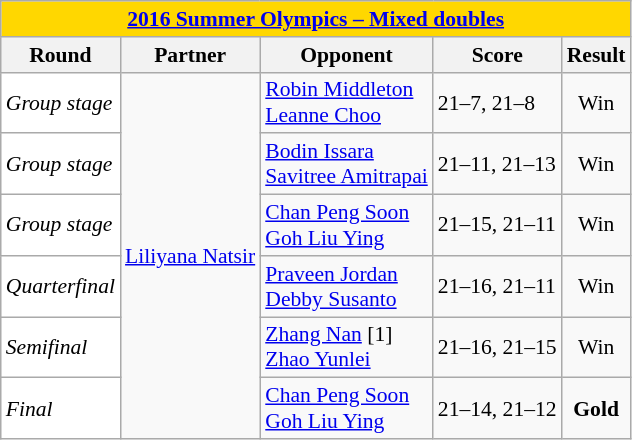<table class="wikitable" style="font-size: 90%; text-align: center">
<tr>
<th colspan=5 style="background:gold;"><a href='#'>2016 Summer Olympics – Mixed doubles</a></th>
</tr>
<tr>
<th>Round</th>
<th>Partner</th>
<th>Opponent</th>
<th>Score</th>
<th>Result</th>
</tr>
<tr>
<td style="text-align:left; background:white"><em>Group stage</em></td>
<td align="left" rowspan="6"> <a href='#'>Liliyana Natsir</a></td>
<td align="left"> <a href='#'>Robin Middleton</a> <br>  <a href='#'>Leanne Choo</a></td>
<td align="left">21–7, 21–8</td>
<td align="center">Win</td>
</tr>
<tr>
<td style="text-align:left; background:white"><em>Group stage</em></td>
<td align="left"> <a href='#'>Bodin Issara</a> <br>  <a href='#'>Savitree Amitrapai</a></td>
<td align="left">21–11, 21–13</td>
<td align="center">Win</td>
</tr>
<tr>
<td style="text-align:left; background:white"><em>Group stage</em></td>
<td align="left"> <a href='#'>Chan Peng Soon</a> <br>  <a href='#'>Goh Liu Ying</a></td>
<td align="left">21–15, 21–11</td>
<td align="center">Win</td>
</tr>
<tr>
<td style="text-align:left; background:white"><em>Quarterfinal</em></td>
<td align="left"> <a href='#'>Praveen Jordan</a> <br>  <a href='#'>Debby Susanto</a></td>
<td align="left">21–16, 21–11</td>
<td align="center">Win</td>
</tr>
<tr>
<td style="text-align:left; background:white"><em>Semifinal</em></td>
<td align="left"> <a href='#'>Zhang Nan</a> [1] <br>  <a href='#'>Zhao Yunlei</a></td>
<td align="left">21–16, 21–15</td>
<td align="center">Win</td>
</tr>
<tr>
<td style="text-align:left; background:white"><em>Final</em></td>
<td align="left"> <a href='#'>Chan Peng Soon</a> <br>  <a href='#'>Goh Liu Ying</a></td>
<td align="left">21–14, 21–12</td>
<td align="center"> <strong>Gold</strong></td>
</tr>
</table>
